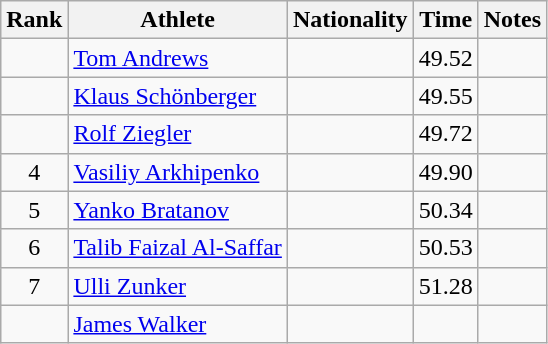<table class="wikitable sortable" style="text-align:center">
<tr>
<th>Rank</th>
<th>Athlete</th>
<th>Nationality</th>
<th>Time</th>
<th>Notes</th>
</tr>
<tr>
<td></td>
<td align=left><a href='#'>Tom Andrews</a></td>
<td align=left></td>
<td>49.52</td>
<td></td>
</tr>
<tr>
<td></td>
<td align=left><a href='#'>Klaus Schönberger</a></td>
<td align=left></td>
<td>49.55</td>
<td></td>
</tr>
<tr>
<td></td>
<td align=left><a href='#'>Rolf Ziegler</a></td>
<td align=left></td>
<td>49.72</td>
<td></td>
</tr>
<tr>
<td>4</td>
<td align=left><a href='#'>Vasiliy Arkhipenko</a></td>
<td align=left></td>
<td>49.90</td>
<td></td>
</tr>
<tr>
<td>5</td>
<td align=left><a href='#'>Yanko Bratanov</a></td>
<td align=left></td>
<td>50.34</td>
<td></td>
</tr>
<tr>
<td>6</td>
<td align=left><a href='#'>Talib Faizal Al-Saffar</a></td>
<td align=left></td>
<td>50.53</td>
<td></td>
</tr>
<tr>
<td>7</td>
<td align=left><a href='#'>Ulli Zunker</a></td>
<td align=left></td>
<td>51.28</td>
<td></td>
</tr>
<tr>
<td></td>
<td align=left><a href='#'>James Walker</a></td>
<td align=left></td>
<td></td>
<td></td>
</tr>
</table>
